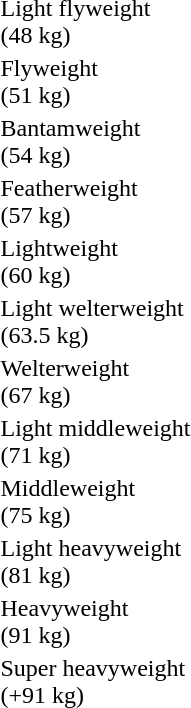<table>
<tr>
<td rowspan=2>Light flyweight<br>(48 kg) </td>
<td rowspan=2></td>
<td rowspan=2></td>
<td></td>
</tr>
<tr>
<td></td>
</tr>
<tr>
<td rowspan=2>Flyweight<br>(51 kg) </td>
<td rowspan=2></td>
<td rowspan=2></td>
<td></td>
</tr>
<tr>
<td></td>
</tr>
<tr>
<td rowspan=2>Bantamweight<br>(54 kg) </td>
<td rowspan=2></td>
<td rowspan=2></td>
<td></td>
</tr>
<tr>
<td></td>
</tr>
<tr>
<td rowspan=2>Featherweight<br>(57 kg) </td>
<td rowspan=2></td>
<td rowspan=2></td>
<td></td>
</tr>
<tr>
<td></td>
</tr>
<tr>
<td rowspan=2>Lightweight<br>(60 kg) </td>
<td rowspan=2></td>
<td rowspan=2></td>
<td></td>
</tr>
<tr>
<td></td>
</tr>
<tr>
<td rowspan=2>Light welterweight<br>(63.5 kg) </td>
<td rowspan=2></td>
<td rowspan=2></td>
<td></td>
</tr>
<tr>
<td></td>
</tr>
<tr>
<td rowspan=2>Welterweight<br>(67 kg) </td>
<td rowspan=2></td>
<td rowspan=2></td>
<td></td>
</tr>
<tr>
<td></td>
</tr>
<tr>
<td rowspan=2>Light middleweight<br>(71 kg) </td>
<td rowspan=2></td>
<td rowspan=2></td>
<td></td>
</tr>
<tr>
<td></td>
</tr>
<tr>
<td rowspan=2>Middleweight<br>(75 kg) </td>
<td rowspan=2></td>
<td rowspan=2></td>
<td></td>
</tr>
<tr>
<td></td>
</tr>
<tr>
<td rowspan=2>Light heavyweight<br>(81 kg) </td>
<td rowspan=2></td>
<td rowspan=2></td>
<td></td>
</tr>
<tr>
<td></td>
</tr>
<tr>
<td rowspan=2>Heavyweight<br>(91 kg) </td>
<td rowspan=2></td>
<td rowspan=2></td>
<td></td>
</tr>
<tr>
<td></td>
</tr>
<tr>
<td rowspan=2>Super heavyweight<br>(+91 kg) </td>
<td rowspan=2></td>
<td rowspan=2></td>
<td></td>
</tr>
<tr>
<td></td>
</tr>
</table>
